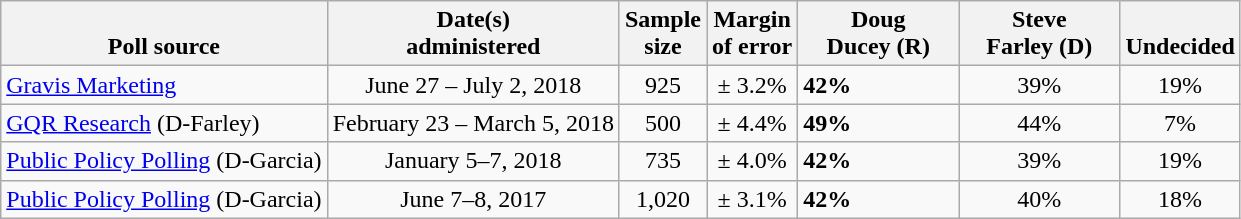<table class="wikitable">
<tr valign=bottom>
<th>Poll source</th>
<th>Date(s)<br>administered</th>
<th>Sample<br>size</th>
<th>Margin<br>of error</th>
<th style="width:100px;">Doug<br>Ducey (R)</th>
<th style="width:100px;">Steve<br>Farley (D)</th>
<th>Undecided</th>
</tr>
<tr>
<td><a href='#'>Gravis Marketing</a></td>
<td align=center>June 27 – July 2, 2018</td>
<td align=center>925</td>
<td align=center>± 3.2%</td>
<td><strong>42%</strong></td>
<td align=center>39%</td>
<td align=center>19%</td>
</tr>
<tr>
<td><a href='#'>GQR Research</a> (D-Farley)</td>
<td align=center>February 23 – March 5, 2018</td>
<td align=center>500</td>
<td align=center>± 4.4%</td>
<td><strong>49%</strong></td>
<td align=center>44%</td>
<td align=center>7%</td>
</tr>
<tr>
<td><a href='#'>Public Policy Polling</a> (D-Garcia)</td>
<td align=center>January 5–7, 2018</td>
<td align=center>735</td>
<td align=center>± 4.0%</td>
<td><strong>42%</strong></td>
<td align=center>39%</td>
<td align=center>19%</td>
</tr>
<tr>
<td><a href='#'>Public Policy Polling</a> (D-Garcia)</td>
<td align=center>June 7–8, 2017</td>
<td align=center>1,020</td>
<td align=center>± 3.1%</td>
<td><strong>42%</strong></td>
<td align=center>40%</td>
<td align=center>18%</td>
</tr>
</table>
